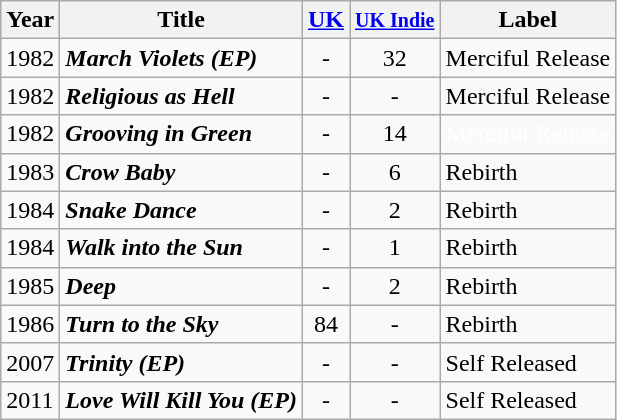<table class="wikitable">
<tr style="text-align:center;">
<th>Year</th>
<th>Title</th>
<th><a href='#'>UK</a></th>
<th><small><a href='#'>UK Indie</a></small></th>
<th>Label</th>
</tr>
<tr>
<td>1982</td>
<td style="font-weight:bold; font-style:italic;">March Violets (EP)</td>
<td style="text-align:center;">-</td>
<td style="text-align:center;">32</td>
<td>Merciful Release</td>
</tr>
<tr>
<td>1982</td>
<td style="font-weight:bold; font-style:italic;">Religious as Hell</td>
<td style="text-align:center;">-</td>
<td style="text-align:center;">-</td>
<td>Merciful Release</td>
</tr>
<tr>
<td>1982</td>
<td style="font-weight:bold; font-style:italic;">Grooving in Green</td>
<td style="text-align:center;">-</td>
<td style="text-align:center;">14</td>
<td style="color:#FFF;">Merciful Release</td>
</tr>
<tr>
<td>1983</td>
<td style="font-weight:bold; font-style:italic;">Crow Baby</td>
<td style="text-align:center;">-</td>
<td style="text-align:center;">6</td>
<td>Rebirth</td>
</tr>
<tr>
<td>1984</td>
<td style="font-weight:bold; font-style:italic;">Snake Dance</td>
<td style="text-align:center;">-</td>
<td style="text-align:center;">2</td>
<td>Rebirth</td>
</tr>
<tr>
<td>1984</td>
<td style="font-weight:bold; font-style:italic;">Walk into the Sun</td>
<td style="text-align:center;">-</td>
<td style="text-align:center;">1</td>
<td>Rebirth</td>
</tr>
<tr>
<td>1985</td>
<td style="font-weight:bold; font-style:italic;">Deep</td>
<td style="text-align:center;">-</td>
<td style="text-align:center;">2</td>
<td>Rebirth</td>
</tr>
<tr>
<td>1986</td>
<td style="font-weight:bold; font-style:italic;">Turn to the Sky</td>
<td style="text-align:center;">84</td>
<td style="text-align:center;">-</td>
<td>Rebirth</td>
</tr>
<tr>
<td>2007</td>
<td style="font-weight:bold; font-style:italic;">Trinity (EP)</td>
<td style="text-align:center;">-</td>
<td style="text-align:center;">-</td>
<td>Self Released</td>
</tr>
<tr>
<td>2011</td>
<td style="font-weight:bold; font-style:italic;">Love Will Kill You (EP)</td>
<td style="text-align:center;">-</td>
<td style="text-align:center;">-</td>
<td>Self Released</td>
</tr>
</table>
